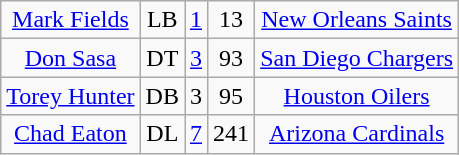<table class=wikitable style="text-align:center">
<tr>
<td><a href='#'>Mark Fields</a></td>
<td>LB</td>
<td><a href='#'>1</a></td>
<td>13</td>
<td><a href='#'>New Orleans Saints</a></td>
</tr>
<tr>
<td><a href='#'>Don Sasa</a></td>
<td>DT</td>
<td><a href='#'>3</a></td>
<td>93</td>
<td><a href='#'>San Diego Chargers</a></td>
</tr>
<tr>
<td><a href='#'>Torey Hunter</a></td>
<td>DB</td>
<td>3</td>
<td>95</td>
<td><a href='#'>Houston Oilers</a></td>
</tr>
<tr>
<td><a href='#'>Chad Eaton</a></td>
<td>DL</td>
<td><a href='#'>7</a></td>
<td>241</td>
<td><a href='#'>Arizona Cardinals</a></td>
</tr>
</table>
